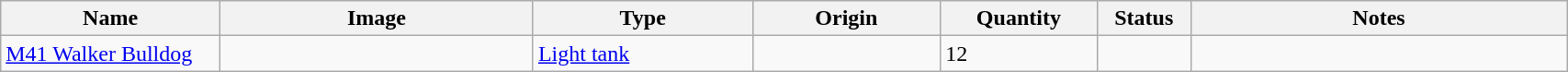<table class="wikitable" style="width:90%;">
<tr>
<th width=14%>Name</th>
<th width=20%>Image</th>
<th width=14%>Type</th>
<th width=12%>Origin</th>
<th width=10%>Quantity</th>
<th width=06%>Status</th>
<th width=24%>Notes</th>
</tr>
<tr>
<td><a href='#'>M41 Walker Bulldog</a></td>
<td></td>
<td><a href='#'>Light tank</a></td>
<td></td>
<td>12</td>
<td></td>
<td></td>
</tr>
</table>
